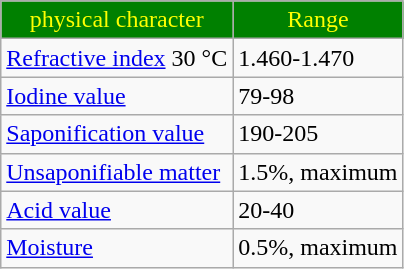<table class="wikitable">
<tr style="background:green; color:yellow" align="center">
<td>physical character</td>
<td>Range</td>
</tr>
<tr>
<td><a href='#'>Refractive index</a>  30 °C</td>
<td>1.460-1.470</td>
</tr>
<tr>
<td><a href='#'>Iodine value</a></td>
<td>79-98</td>
</tr>
<tr>
<td><a href='#'>Saponification value</a></td>
<td>190-205</td>
</tr>
<tr>
<td><a href='#'>Unsaponifiable matter</a></td>
<td>1.5%, maximum</td>
</tr>
<tr>
<td><a href='#'>Acid value</a></td>
<td>20-40</td>
</tr>
<tr>
<td><a href='#'>Moisture</a></td>
<td>0.5%, maximum</td>
</tr>
</table>
